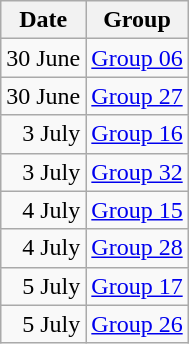<table class="wikitable">
<tr>
<th>Date</th>
<th>Group</th>
</tr>
<tr>
<td style="text-align:right;">30 June</td>
<td style="text-align:left;"><a href='#'>Group 06</a></td>
</tr>
<tr>
<td style="text-align:right;">30 June</td>
<td style="text-align:left;"><a href='#'>Group 27</a></td>
</tr>
<tr>
<td style="text-align:right;">3 July</td>
<td style="text-align:left;"><a href='#'>Group 16</a></td>
</tr>
<tr>
<td style="text-align:right;">3 July</td>
<td style="text-align:left;"><a href='#'>Group 32</a></td>
</tr>
<tr>
<td style="text-align:right;">4 July</td>
<td style="text-align:left;"><a href='#'>Group 15</a></td>
</tr>
<tr>
<td style="text-align:right;">4 July</td>
<td style="text-align:left;"><a href='#'>Group 28</a></td>
</tr>
<tr>
<td style="text-align:right;">5 July</td>
<td style="text-align:left;"><a href='#'>Group 17</a></td>
</tr>
<tr>
<td style="text-align:right;">5 July</td>
<td style="text-align:left;"><a href='#'>Group 26</a></td>
</tr>
</table>
